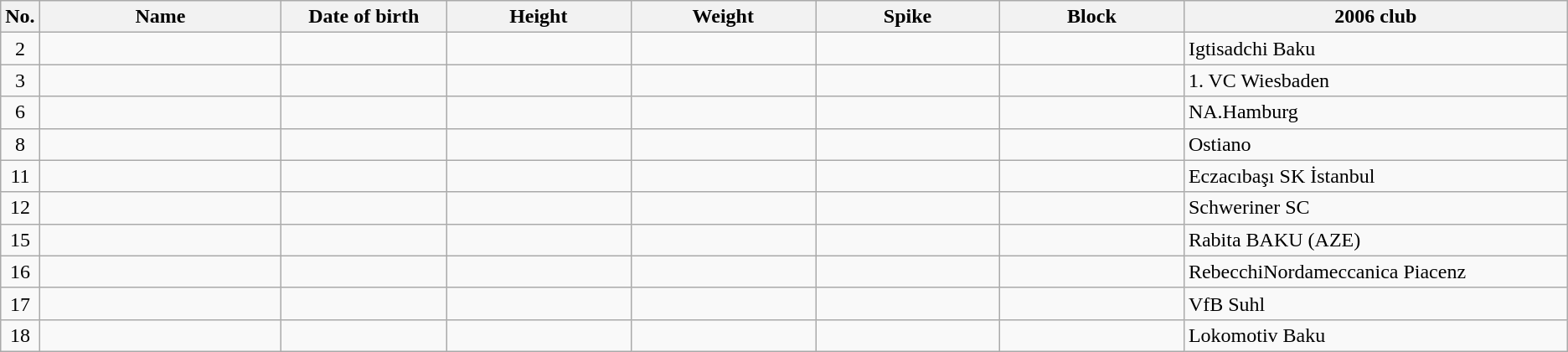<table class="wikitable sortable" style="font-size:100%; text-align:center;">
<tr>
<th>No.</th>
<th style="width:12em">Name</th>
<th style="width:8em">Date of birth</th>
<th style="width:9em">Height</th>
<th style="width:9em">Weight</th>
<th style="width:9em">Spike</th>
<th style="width:9em">Block</th>
<th style="width:19em">2006 club</th>
</tr>
<tr>
<td>2</td>
<td align=left></td>
<td align=right></td>
<td></td>
<td></td>
<td></td>
<td></td>
<td align=left>Igtisadchi Baku</td>
</tr>
<tr>
<td>3</td>
<td align=left></td>
<td align=right></td>
<td></td>
<td></td>
<td></td>
<td></td>
<td align=left>1. VC Wiesbaden</td>
</tr>
<tr>
<td>6</td>
<td align=left></td>
<td align=right></td>
<td></td>
<td></td>
<td></td>
<td></td>
<td align=left>NA.Hamburg</td>
</tr>
<tr>
<td>8</td>
<td align=left></td>
<td align=right></td>
<td></td>
<td></td>
<td></td>
<td></td>
<td align=left>Ostiano</td>
</tr>
<tr>
<td>11</td>
<td align=left></td>
<td align=right></td>
<td></td>
<td></td>
<td></td>
<td></td>
<td align=left>Eczacıbaşı SK İstanbul</td>
</tr>
<tr>
<td>12</td>
<td align=left></td>
<td align=right></td>
<td></td>
<td></td>
<td></td>
<td></td>
<td align=left>Schweriner SC</td>
</tr>
<tr>
<td>15</td>
<td align=left></td>
<td align=right></td>
<td></td>
<td></td>
<td></td>
<td></td>
<td align=left>Rabita BAKU (AZE)</td>
</tr>
<tr>
<td>16</td>
<td align=left></td>
<td align=right></td>
<td></td>
<td></td>
<td></td>
<td></td>
<td align=left>RebecchiNordameccanica Piacenz</td>
</tr>
<tr>
<td>17</td>
<td align=left></td>
<td align=right></td>
<td></td>
<td></td>
<td></td>
<td></td>
<td align=left>VfB Suhl</td>
</tr>
<tr>
<td>18</td>
<td align=left></td>
<td align=right></td>
<td></td>
<td></td>
<td></td>
<td></td>
<td align=left>Lokomotiv Baku</td>
</tr>
</table>
